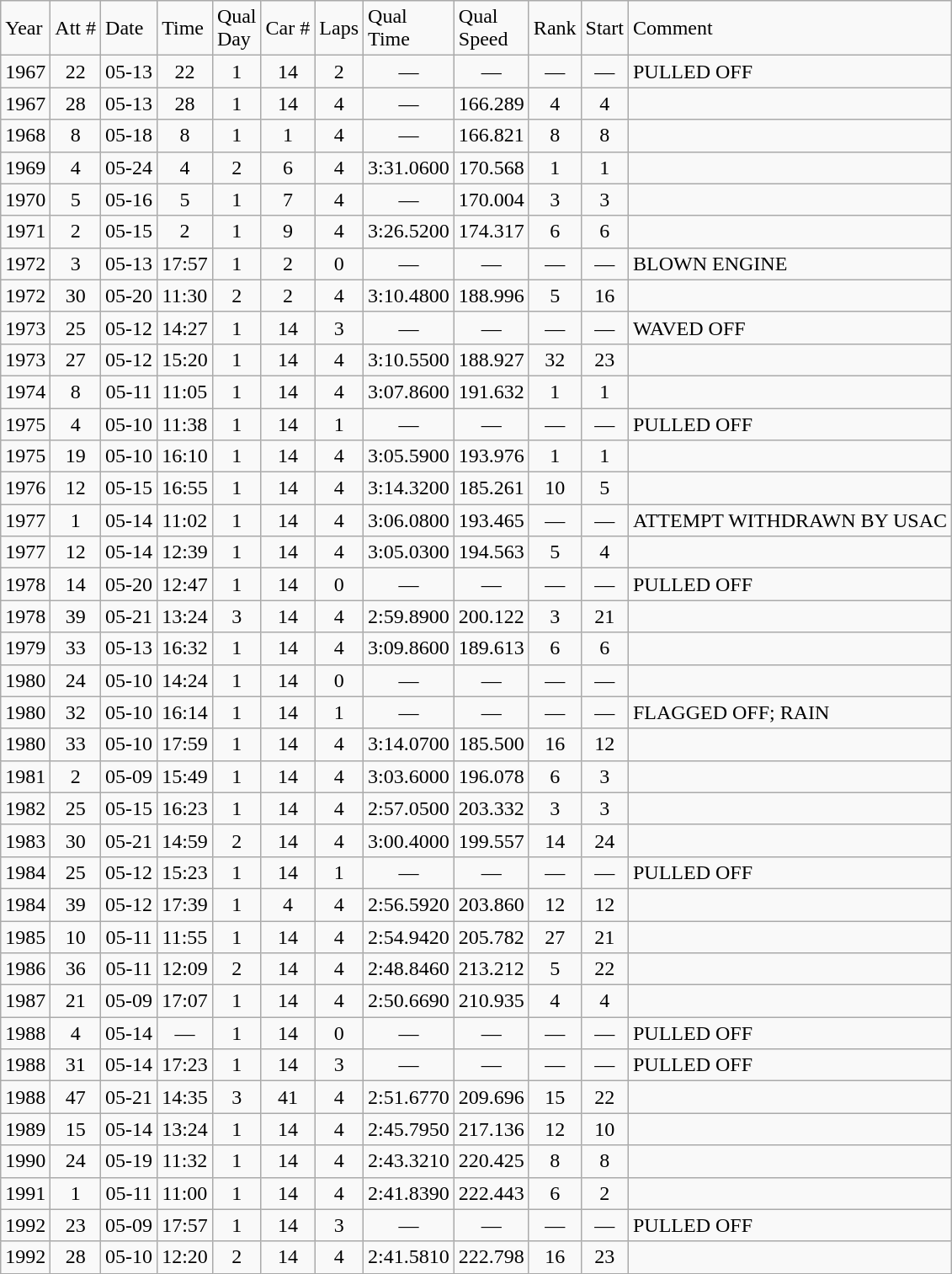<table class="wikitable">
<tr>
<td>Year</td>
<td>Att #</td>
<td>Date</td>
<td>Time</td>
<td>Qual<br>Day</td>
<td>Car #</td>
<td>Laps</td>
<td>Qual<br>Time</td>
<td>Qual<br>Speed</td>
<td>Rank</td>
<td>Start</td>
<td>Comment</td>
</tr>
<tr>
<td style="text-align:center;">1967</td>
<td style="text-align:center;">22</td>
<td style="text-align:center;">05-13</td>
<td style="text-align:center;">22</td>
<td style="text-align:center;">1</td>
<td style="text-align:center;">14</td>
<td style="text-align:center;">2</td>
<td style="text-align:center;">—</td>
<td style="text-align:center;">—</td>
<td style="text-align:center;">—</td>
<td style="text-align:center;">—</td>
<td style="text-align:left;">PULLED OFF</td>
</tr>
<tr>
<td style="text-align:center;">1967</td>
<td style="text-align:center;">28</td>
<td style="text-align:center;">05-13</td>
<td style="text-align:center;">28</td>
<td style="text-align:center;">1</td>
<td style="text-align:center;">14</td>
<td style="text-align:center;">4</td>
<td style="text-align:center;">—</td>
<td style="text-align:center;">166.289</td>
<td style="text-align:center;">4</td>
<td style="text-align:center;">4</td>
<td style="text-align:left;"> </td>
</tr>
<tr>
<td style="text-align:center;">1968</td>
<td style="text-align:center;">8</td>
<td style="text-align:center;">05-18</td>
<td style="text-align:center;">8</td>
<td style="text-align:center;">1</td>
<td style="text-align:center;">1</td>
<td style="text-align:center;">4</td>
<td style="text-align:center;">—</td>
<td style="text-align:center;">166.821</td>
<td style="text-align:center;">8</td>
<td style="text-align:center;">8</td>
<td style="text-align:left;"> </td>
</tr>
<tr>
<td style="text-align:center;">1969</td>
<td style="text-align:center;">4</td>
<td style="text-align:center;">05-24</td>
<td style="text-align:center;">4</td>
<td style="text-align:center;">2</td>
<td style="text-align:center;">6</td>
<td style="text-align:center;">4</td>
<td style="text-align:center;">3:31.0600</td>
<td style="text-align:center;">170.568</td>
<td style="text-align:center;">1</td>
<td style="text-align:center;">1</td>
<td style="text-align:left;"> </td>
</tr>
<tr>
<td style="text-align:center;">1970</td>
<td style="text-align:center;">5</td>
<td style="text-align:center;">05-16</td>
<td style="text-align:center;">5</td>
<td style="text-align:center;">1</td>
<td style="text-align:center;">7</td>
<td style="text-align:center;">4</td>
<td style="text-align:center;">—</td>
<td style="text-align:center;">170.004</td>
<td style="text-align:center;">3</td>
<td style="text-align:center;">3</td>
<td style="text-align:left;"> </td>
</tr>
<tr>
<td style="text-align:center;">1971</td>
<td style="text-align:center;">2</td>
<td style="text-align:center;">05-15</td>
<td style="text-align:center;">2</td>
<td style="text-align:center;">1</td>
<td style="text-align:center;">9</td>
<td style="text-align:center;">4</td>
<td style="text-align:center;">3:26.5200</td>
<td style="text-align:center;">174.317</td>
<td style="text-align:center;">6</td>
<td style="text-align:center;">6</td>
<td style="text-align:left;"> </td>
</tr>
<tr>
<td style="text-align:center;">1972</td>
<td style="text-align:center;">3</td>
<td style="text-align:center;">05-13</td>
<td style="text-align:center;">17:57</td>
<td style="text-align:center;">1</td>
<td style="text-align:center;">2</td>
<td style="text-align:center;">0</td>
<td style="text-align:center;">—</td>
<td style="text-align:center;">—</td>
<td style="text-align:center;">—</td>
<td style="text-align:center;">—</td>
<td style="text-align:left;">BLOWN ENGINE</td>
</tr>
<tr>
<td style="text-align:center;">1972</td>
<td style="text-align:center;">30</td>
<td style="text-align:center;">05-20</td>
<td style="text-align:center;">11:30</td>
<td style="text-align:center;">2</td>
<td style="text-align:center;">2</td>
<td style="text-align:center;">4</td>
<td style="text-align:center;">3:10.4800</td>
<td style="text-align:center;">188.996</td>
<td style="text-align:center;">5</td>
<td style="text-align:center;">16</td>
<td style="text-align:left;"> </td>
</tr>
<tr>
<td style="text-align:center;">1973</td>
<td style="text-align:center;">25</td>
<td style="text-align:center;">05-12</td>
<td style="text-align:center;">14:27</td>
<td style="text-align:center;">1</td>
<td style="text-align:center;">14</td>
<td style="text-align:center;">3</td>
<td style="text-align:center;">—</td>
<td style="text-align:center;">—</td>
<td style="text-align:center;">—</td>
<td style="text-align:center;">—</td>
<td style="text-align:left;">WAVED OFF</td>
</tr>
<tr>
<td style="text-align:center;">1973</td>
<td style="text-align:center;">27</td>
<td style="text-align:center;">05-12</td>
<td style="text-align:center;">15:20</td>
<td style="text-align:center;">1</td>
<td style="text-align:center;">14</td>
<td style="text-align:center;">4</td>
<td style="text-align:center;">3:10.5500</td>
<td style="text-align:center;">188.927</td>
<td style="text-align:center;">32</td>
<td style="text-align:center;">23</td>
<td style="text-align:left;"> </td>
</tr>
<tr>
<td style="text-align:center;">1974</td>
<td style="text-align:center;">8</td>
<td style="text-align:center;">05-11</td>
<td style="text-align:center;">11:05</td>
<td style="text-align:center;">1</td>
<td style="text-align:center;">14</td>
<td style="text-align:center;">4</td>
<td style="text-align:center;">3:07.8600</td>
<td style="text-align:center;">191.632</td>
<td style="text-align:center;">1</td>
<td style="text-align:center;">1</td>
<td style="text-align:left;"> </td>
</tr>
<tr>
<td style="text-align:center;">1975</td>
<td style="text-align:center;">4</td>
<td style="text-align:center;">05-10</td>
<td style="text-align:center;">11:38</td>
<td style="text-align:center;">1</td>
<td style="text-align:center;">14</td>
<td style="text-align:center;">1</td>
<td style="text-align:center;">—</td>
<td style="text-align:center;">—</td>
<td style="text-align:center;">—</td>
<td style="text-align:center;">—</td>
<td style="text-align:left;">PULLED OFF</td>
</tr>
<tr>
<td style="text-align:center;">1975</td>
<td style="text-align:center;">19</td>
<td style="text-align:center;">05-10</td>
<td style="text-align:center;">16:10</td>
<td style="text-align:center;">1</td>
<td style="text-align:center;">14</td>
<td style="text-align:center;">4</td>
<td style="text-align:center;">3:05.5900</td>
<td style="text-align:center;">193.976</td>
<td style="text-align:center;">1</td>
<td style="text-align:center;">1</td>
<td style="text-align:left;"> </td>
</tr>
<tr>
<td style="text-align:center;">1976</td>
<td style="text-align:center;">12</td>
<td style="text-align:center;">05-15</td>
<td style="text-align:center;">16:55</td>
<td style="text-align:center;">1</td>
<td style="text-align:center;">14</td>
<td style="text-align:center;">4</td>
<td style="text-align:center;">3:14.3200</td>
<td style="text-align:center;">185.261</td>
<td style="text-align:center;">10</td>
<td style="text-align:center;">5</td>
<td style="text-align:left;"> </td>
</tr>
<tr>
<td style="text-align:center;">1977</td>
<td style="text-align:center;">1</td>
<td style="text-align:center;">05-14</td>
<td style="text-align:center;">11:02</td>
<td style="text-align:center;">1</td>
<td style="text-align:center;">14</td>
<td style="text-align:center;">4</td>
<td style="text-align:center;">3:06.0800</td>
<td style="text-align:center;">193.465</td>
<td style="text-align:center;">—</td>
<td style="text-align:center;">—</td>
<td style="text-align:left;">ATTEMPT WITHDRAWN BY USAC</td>
</tr>
<tr>
<td style="text-align:center;">1977</td>
<td style="text-align:center;">12</td>
<td style="text-align:center;">05-14</td>
<td style="text-align:center;">12:39</td>
<td style="text-align:center;">1</td>
<td style="text-align:center;">14</td>
<td style="text-align:center;">4</td>
<td style="text-align:center;">3:05.0300</td>
<td style="text-align:center;">194.563</td>
<td style="text-align:center;">5</td>
<td style="text-align:center;">4</td>
<td style="text-align:left;"> </td>
</tr>
<tr>
<td style="text-align:center;">1978</td>
<td style="text-align:center;">14</td>
<td style="text-align:center;">05-20</td>
<td style="text-align:center;">12:47</td>
<td style="text-align:center;">1</td>
<td style="text-align:center;">14</td>
<td style="text-align:center;">0</td>
<td style="text-align:center;">—</td>
<td style="text-align:center;">—</td>
<td style="text-align:center;">—</td>
<td style="text-align:center;">—</td>
<td style="text-align:left;">PULLED OFF</td>
</tr>
<tr>
<td style="text-align:center;">1978</td>
<td style="text-align:center;">39</td>
<td style="text-align:center;">05-21</td>
<td style="text-align:center;">13:24</td>
<td style="text-align:center;">3</td>
<td style="text-align:center;">14</td>
<td style="text-align:center;">4</td>
<td style="text-align:center;">2:59.8900</td>
<td style="text-align:center;">200.122</td>
<td style="text-align:center;">3</td>
<td style="text-align:center;">21</td>
<td style="text-align:left;"> </td>
</tr>
<tr>
<td style="text-align:center;">1979</td>
<td style="text-align:center;">33</td>
<td style="text-align:center;">05-13</td>
<td style="text-align:center;">16:32</td>
<td style="text-align:center;">1</td>
<td style="text-align:center;">14</td>
<td style="text-align:center;">4</td>
<td style="text-align:center;">3:09.8600</td>
<td style="text-align:center;">189.613</td>
<td style="text-align:center;">6</td>
<td style="text-align:center;">6</td>
<td style="text-align:left;"> </td>
</tr>
<tr>
<td style="text-align:center;">1980</td>
<td style="text-align:center;">24</td>
<td style="text-align:center;">05-10</td>
<td style="text-align:center;">14:24</td>
<td style="text-align:center;">1</td>
<td style="text-align:center;">14</td>
<td style="text-align:center;">0</td>
<td style="text-align:center;">—</td>
<td style="text-align:center;">—</td>
<td style="text-align:center;">—</td>
<td style="text-align:center;">—</td>
<td style="text-align:left;"> </td>
</tr>
<tr>
<td style="text-align:center;">1980</td>
<td style="text-align:center;">32</td>
<td style="text-align:center;">05-10</td>
<td style="text-align:center;">16:14</td>
<td style="text-align:center;">1</td>
<td style="text-align:center;">14</td>
<td style="text-align:center;">1</td>
<td style="text-align:center;">—</td>
<td style="text-align:center;">—</td>
<td style="text-align:center;">—</td>
<td style="text-align:center;">—</td>
<td style="text-align:left;">FLAGGED OFF; RAIN</td>
</tr>
<tr>
<td style="text-align:center;">1980</td>
<td style="text-align:center;">33</td>
<td style="text-align:center;">05-10</td>
<td style="text-align:center;">17:59</td>
<td style="text-align:center;">1</td>
<td style="text-align:center;">14</td>
<td style="text-align:center;">4</td>
<td style="text-align:center;">3:14.0700</td>
<td style="text-align:center;">185.500</td>
<td style="text-align:center;">16</td>
<td style="text-align:center;">12</td>
<td style="text-align:left;"> </td>
</tr>
<tr>
<td style="text-align:center;">1981</td>
<td style="text-align:center;">2</td>
<td style="text-align:center;">05-09</td>
<td style="text-align:center;">15:49</td>
<td style="text-align:center;">1</td>
<td style="text-align:center;">14</td>
<td style="text-align:center;">4</td>
<td style="text-align:center;">3:03.6000</td>
<td style="text-align:center;">196.078</td>
<td style="text-align:center;">6</td>
<td style="text-align:center;">3</td>
<td style="text-align:left;"> </td>
</tr>
<tr>
<td style="text-align:center;">1982</td>
<td style="text-align:center;">25</td>
<td style="text-align:center;">05-15</td>
<td style="text-align:center;">16:23</td>
<td style="text-align:center;">1</td>
<td style="text-align:center;">14</td>
<td style="text-align:center;">4</td>
<td style="text-align:center;">2:57.0500</td>
<td style="text-align:center;">203.332</td>
<td style="text-align:center;">3</td>
<td style="text-align:center;">3</td>
<td style="text-align:left;"> </td>
</tr>
<tr>
<td style="text-align:center;">1983</td>
<td style="text-align:center;">30</td>
<td style="text-align:center;">05-21</td>
<td style="text-align:center;">14:59</td>
<td style="text-align:center;">2</td>
<td style="text-align:center;">14</td>
<td style="text-align:center;">4</td>
<td style="text-align:center;">3:00.4000</td>
<td style="text-align:center;">199.557</td>
<td style="text-align:center;">14</td>
<td style="text-align:center;">24</td>
<td style="text-align:left;"> </td>
</tr>
<tr>
<td style="text-align:center;">1984</td>
<td style="text-align:center;">25</td>
<td style="text-align:center;">05-12</td>
<td style="text-align:center;">15:23</td>
<td style="text-align:center;">1</td>
<td style="text-align:center;">14</td>
<td style="text-align:center;">1</td>
<td style="text-align:center;">—</td>
<td style="text-align:center;">—</td>
<td style="text-align:center;">—</td>
<td style="text-align:center;">—</td>
<td style="text-align:left;">PULLED OFF</td>
</tr>
<tr>
<td style="text-align:center;">1984</td>
<td style="text-align:center;">39</td>
<td style="text-align:center;">05-12</td>
<td style="text-align:center;">17:39</td>
<td style="text-align:center;">1</td>
<td style="text-align:center;">4</td>
<td style="text-align:center;">4</td>
<td style="text-align:center;">2:56.5920</td>
<td style="text-align:center;">203.860</td>
<td style="text-align:center;">12</td>
<td style="text-align:center;">12</td>
<td style="text-align:left;"> </td>
</tr>
<tr>
<td style="text-align:center;">1985</td>
<td style="text-align:center;">10</td>
<td style="text-align:center;">05-11</td>
<td style="text-align:center;">11:55</td>
<td style="text-align:center;">1</td>
<td style="text-align:center;">14</td>
<td style="text-align:center;">4</td>
<td style="text-align:center;">2:54.9420</td>
<td style="text-align:center;">205.782</td>
<td style="text-align:center;">27</td>
<td style="text-align:center;">21</td>
<td style="text-align:left;"> </td>
</tr>
<tr>
<td style="text-align:center;">1986</td>
<td style="text-align:center;">36</td>
<td style="text-align:center;">05-11</td>
<td style="text-align:center;">12:09</td>
<td style="text-align:center;">2</td>
<td style="text-align:center;">14</td>
<td style="text-align:center;">4</td>
<td style="text-align:center;">2:48.8460</td>
<td style="text-align:center;">213.212</td>
<td style="text-align:center;">5</td>
<td style="text-align:center;">22</td>
<td style="text-align:left;"> </td>
</tr>
<tr>
<td style="text-align:center;">1987</td>
<td style="text-align:center;">21</td>
<td style="text-align:center;">05-09</td>
<td style="text-align:center;">17:07</td>
<td style="text-align:center;">1</td>
<td style="text-align:center;">14</td>
<td style="text-align:center;">4</td>
<td style="text-align:center;">2:50.6690</td>
<td style="text-align:center;">210.935</td>
<td style="text-align:center;">4</td>
<td style="text-align:center;">4</td>
<td style="text-align:left;"> </td>
</tr>
<tr>
<td style="text-align:center;">1988</td>
<td style="text-align:center;">4</td>
<td style="text-align:center;">05-14</td>
<td style="text-align:center;">—</td>
<td style="text-align:center;">1</td>
<td style="text-align:center;">14</td>
<td style="text-align:center;">0</td>
<td style="text-align:center;">—</td>
<td style="text-align:center;">—</td>
<td style="text-align:center;">—</td>
<td style="text-align:center;">—</td>
<td style="text-align:left;">PULLED OFF</td>
</tr>
<tr>
<td style="text-align:center;">1988</td>
<td style="text-align:center;">31</td>
<td style="text-align:center;">05-14</td>
<td style="text-align:center;">17:23</td>
<td style="text-align:center;">1</td>
<td style="text-align:center;">14</td>
<td style="text-align:center;">3</td>
<td style="text-align:center;">—</td>
<td style="text-align:center;">—</td>
<td style="text-align:center;">—</td>
<td style="text-align:center;">—</td>
<td style="text-align:left;">PULLED OFF</td>
</tr>
<tr>
<td style="text-align:center;">1988</td>
<td style="text-align:center;">47</td>
<td style="text-align:center;">05-21</td>
<td style="text-align:center;">14:35</td>
<td style="text-align:center;">3</td>
<td style="text-align:center;">41</td>
<td style="text-align:center;">4</td>
<td style="text-align:center;">2:51.6770</td>
<td style="text-align:center;">209.696</td>
<td style="text-align:center;">15</td>
<td style="text-align:center;">22</td>
<td style="text-align:left;"> </td>
</tr>
<tr>
<td style="text-align:center;">1989</td>
<td style="text-align:center;">15</td>
<td style="text-align:center;">05-14</td>
<td style="text-align:center;">13:24</td>
<td style="text-align:center;">1</td>
<td style="text-align:center;">14</td>
<td style="text-align:center;">4</td>
<td style="text-align:center;">2:45.7950</td>
<td style="text-align:center;">217.136</td>
<td style="text-align:center;">12</td>
<td style="text-align:center;">10</td>
<td style="text-align:left;"> </td>
</tr>
<tr>
<td style="text-align:center;">1990</td>
<td style="text-align:center;">24</td>
<td style="text-align:center;">05-19</td>
<td style="text-align:center;">11:32</td>
<td style="text-align:center;">1</td>
<td style="text-align:center;">14</td>
<td style="text-align:center;">4</td>
<td style="text-align:center;">2:43.3210</td>
<td style="text-align:center;">220.425</td>
<td style="text-align:center;">8</td>
<td style="text-align:center;">8</td>
<td style="text-align:left;"> </td>
</tr>
<tr>
<td style="text-align:center;">1991</td>
<td style="text-align:center;">1</td>
<td style="text-align:center;">05-11</td>
<td style="text-align:center;">11:00</td>
<td style="text-align:center;">1</td>
<td style="text-align:center;">14</td>
<td style="text-align:center;">4</td>
<td style="text-align:center;">2:41.8390</td>
<td style="text-align:center;">222.443</td>
<td style="text-align:center;">6</td>
<td style="text-align:center;">2</td>
<td style="text-align:left;"> </td>
</tr>
<tr>
<td style="text-align:center;">1992</td>
<td style="text-align:center;">23</td>
<td style="text-align:center;">05-09</td>
<td style="text-align:center;">17:57</td>
<td style="text-align:center;">1</td>
<td style="text-align:center;">14</td>
<td style="text-align:center;">3</td>
<td style="text-align:center;">—</td>
<td style="text-align:center;">—</td>
<td style="text-align:center;">—</td>
<td style="text-align:center;">—</td>
<td style="text-align:left;">PULLED OFF</td>
</tr>
<tr>
<td style="text-align:center;">1992</td>
<td style="text-align:center;">28</td>
<td style="text-align:center;">05-10</td>
<td style="text-align:center;">12:20</td>
<td style="text-align:center;">2</td>
<td style="text-align:center;">14</td>
<td style="text-align:center;">4</td>
<td style="text-align:center;">2:41.5810</td>
<td style="text-align:center;">222.798</td>
<td style="text-align:center;">16</td>
<td style="text-align:center;">23</td>
<td style="text-align:left;"> </td>
</tr>
</table>
